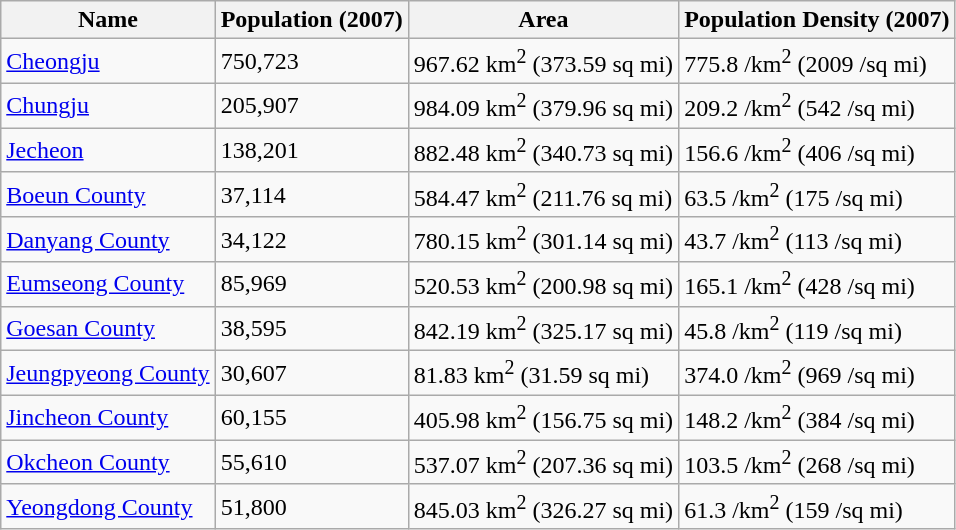<table class="wikitable sortable">
<tr>
<th>Name</th>
<th>Population (2007)</th>
<th>Area</th>
<th>Population Density (2007)</th>
</tr>
<tr>
<td><a href='#'>Cheongju</a></td>
<td>750,723</td>
<td>967.62 km<sup>2</sup> (373.59 sq mi)</td>
<td>775.8 /km<sup>2</sup> (2009 /sq mi)</td>
</tr>
<tr>
<td><a href='#'>Chungju</a></td>
<td>205,907</td>
<td>984.09 km<sup>2</sup> (379.96 sq mi)</td>
<td>209.2 /km<sup>2</sup> (542 /sq mi)</td>
</tr>
<tr>
<td><a href='#'>Jecheon</a></td>
<td>138,201</td>
<td>882.48 km<sup>2</sup> (340.73 sq mi)</td>
<td>156.6 /km<sup>2</sup> (406 /sq mi)</td>
</tr>
<tr>
<td><a href='#'>Boeun County</a></td>
<td>37,114</td>
<td>584.47 km<sup>2</sup> (211.76 sq mi)</td>
<td>63.5 /km<sup>2</sup> (175 /sq mi)</td>
</tr>
<tr>
<td><a href='#'>Danyang County</a></td>
<td>34,122</td>
<td>780.15 km<sup>2</sup> (301.14 sq mi)</td>
<td>43.7 /km<sup>2</sup> (113 /sq mi)</td>
</tr>
<tr>
<td><a href='#'>Eumseong County</a></td>
<td>85,969</td>
<td>520.53 km<sup>2</sup> (200.98 sq mi)</td>
<td>165.1 /km<sup>2</sup> (428 /sq mi)</td>
</tr>
<tr>
<td><a href='#'>Goesan County</a></td>
<td>38,595</td>
<td>842.19 km<sup>2</sup> (325.17 sq mi)</td>
<td>45.8 /km<sup>2</sup> (119 /sq mi)</td>
</tr>
<tr>
<td><a href='#'>Jeungpyeong County</a></td>
<td>30,607</td>
<td>81.83 km<sup>2</sup> (31.59 sq mi)</td>
<td>374.0 /km<sup>2</sup> (969 /sq mi)</td>
</tr>
<tr>
<td><a href='#'>Jincheon County</a></td>
<td>60,155</td>
<td>405.98 km<sup>2</sup> (156.75 sq mi)</td>
<td>148.2 /km<sup>2</sup> (384 /sq mi)</td>
</tr>
<tr>
<td><a href='#'>Okcheon County</a></td>
<td>55,610</td>
<td>537.07 km<sup>2</sup> (207.36 sq mi)</td>
<td>103.5 /km<sup>2</sup> (268 /sq mi)</td>
</tr>
<tr>
<td><a href='#'>Yeongdong County</a></td>
<td>51,800</td>
<td>845.03 km<sup>2</sup> (326.27 sq mi)</td>
<td>61.3 /km<sup>2</sup> (159 /sq mi)</td>
</tr>
</table>
